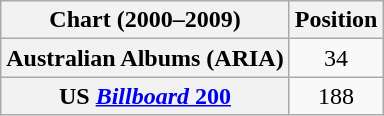<table class="wikitable sortable plainrowheaders">
<tr>
<th>Chart (2000–2009)</th>
<th>Position</th>
</tr>
<tr>
<th scope="row">Australian Albums (ARIA)</th>
<td align="center">34</td>
</tr>
<tr>
<th scope="row">US <a href='#'><em>Billboard</em> 200</a></th>
<td style="text-align:center;">188</td>
</tr>
</table>
